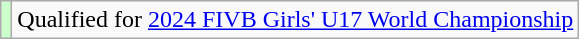<table class="wikitable">
<tr>
<td style="background: #cfc;"></td>
<td>Qualified for <a href='#'>2024 FIVB Girls' U17 World Championship</a></td>
</tr>
</table>
